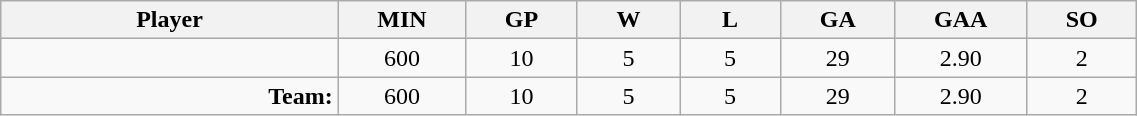<table class="wikitable sortable" width="60%">
<tr>
<th bgcolor="#DDDDFF" width="10%">Player</th>
<th width="3%" bgcolor="#DDDDFF" title="Minutes played">MIN</th>
<th width="3%" bgcolor="#DDDDFF" title="Games played in">GP</th>
<th width="3%" bgcolor="#DDDDFF" title="Wins">W</th>
<th width="3%" bgcolor="#DDDDFF"title="Losses">L</th>
<th width="3%" bgcolor="#DDDDFF" title="Goals against">GA</th>
<th width="3%" bgcolor="#DDDDFF" title="Goals against average">GAA</th>
<th width="3%" bgcolor="#DDDDFF" title="Shut-outs">SO</th>
</tr>
<tr align="center">
<td align="right"></td>
<td>600</td>
<td>10</td>
<td>5</td>
<td>5</td>
<td>29</td>
<td>2.90</td>
<td>2</td>
</tr>
<tr align="center">
<td align="right"><strong>Team:</strong></td>
<td>600</td>
<td>10</td>
<td>5</td>
<td>5</td>
<td>29</td>
<td>2.90</td>
<td>2</td>
</tr>
</table>
